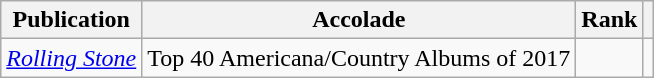<table class="sortable wikitable">
<tr>
<th>Publication</th>
<th>Accolade</th>
<th>Rank</th>
<th class="unsortable"></th>
</tr>
<tr>
<td><em><a href='#'>Rolling Stone</a></em></td>
<td>Top 40 Americana/Country Albums of 2017</td>
<td></td>
<td></td>
</tr>
</table>
